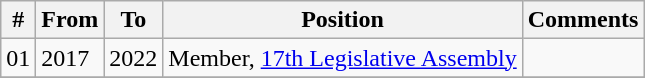<table class="wikitable sortable">
<tr>
<th>#</th>
<th>From</th>
<th>To</th>
<th>Position</th>
<th>Comments</th>
</tr>
<tr>
<td>01</td>
<td>2017</td>
<td>2022</td>
<td>Member, <a href='#'>17th Legislative Assembly</a></td>
<td></td>
</tr>
<tr>
</tr>
</table>
